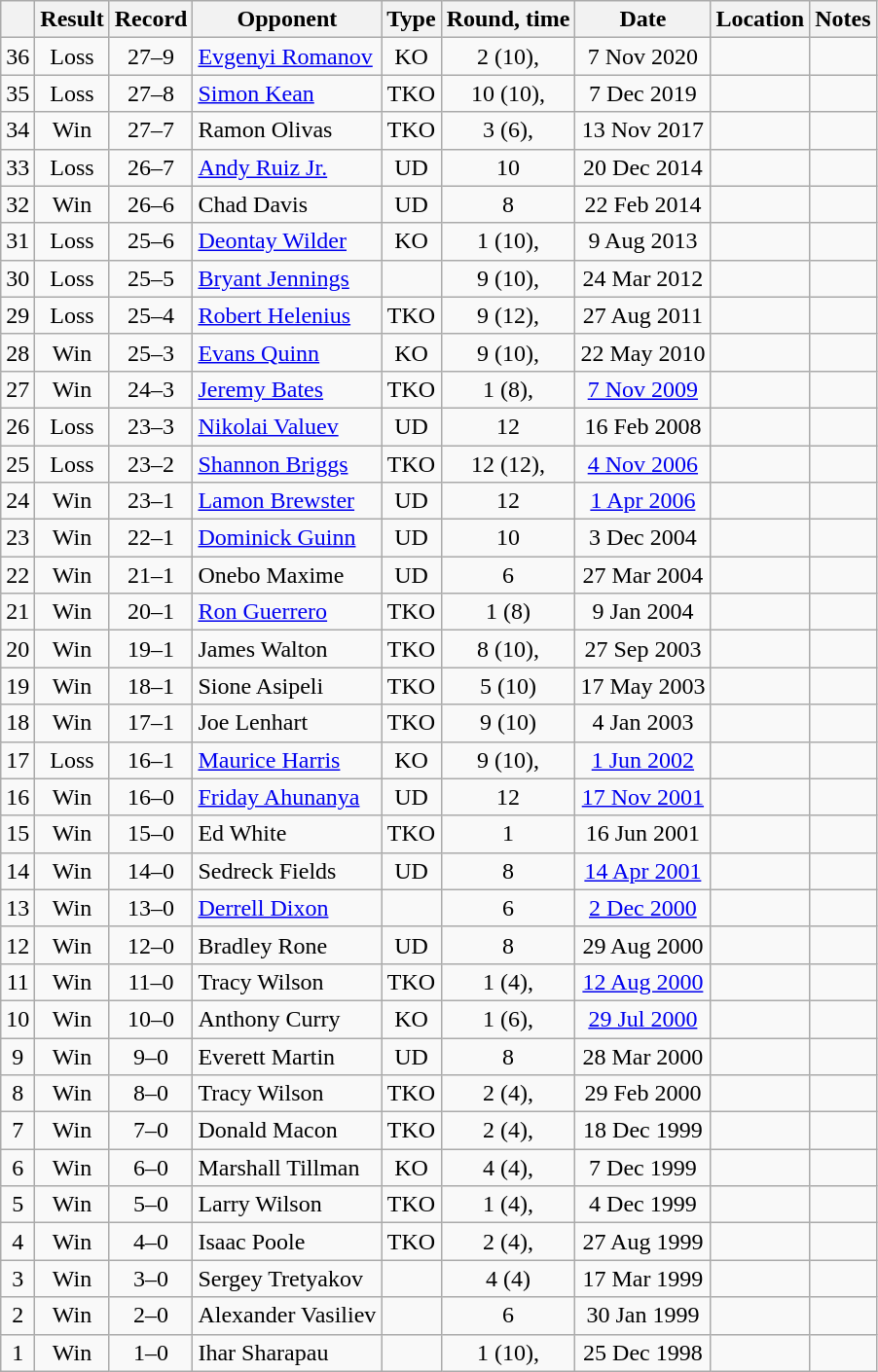<table class="wikitable" style="text-align:center">
<tr>
<th></th>
<th>Result</th>
<th>Record</th>
<th>Opponent</th>
<th>Type</th>
<th>Round, time</th>
<th>Date</th>
<th>Location</th>
<th>Notes</th>
</tr>
<tr>
<td>36</td>
<td>Loss</td>
<td>27–9</td>
<td style="text-align:left;"><a href='#'>Evgenyi Romanov</a></td>
<td>KO</td>
<td>2 (10), </td>
<td>7 Nov 2020</td>
<td style="text-align:left;"></td>
<td style="text-align:left;"></td>
</tr>
<tr>
<td>35</td>
<td>Loss</td>
<td>27–8</td>
<td style="text-align:left;"><a href='#'>Simon Kean</a></td>
<td>TKO</td>
<td>10 (10), </td>
<td>7 Dec 2019</td>
<td style="text-align:left;"></td>
<td style="text-align:left;"></td>
</tr>
<tr>
<td>34</td>
<td>Win</td>
<td>27–7</td>
<td style="text-align:left;">Ramon Olivas</td>
<td>TKO</td>
<td>3 (6), </td>
<td>13 Nov 2017</td>
<td style="text-align:left;"></td>
<td></td>
</tr>
<tr>
<td>33</td>
<td>Loss</td>
<td>26–7</td>
<td style="text-align:left;"><a href='#'>Andy Ruiz Jr.</a></td>
<td>UD</td>
<td>10</td>
<td>20 Dec 2014</td>
<td style="text-align:left;"></td>
<td style="text-align:left;"></td>
</tr>
<tr>
<td>32</td>
<td>Win</td>
<td>26–6</td>
<td style="text-align:left;">Chad Davis</td>
<td>UD</td>
<td>8</td>
<td>22 Feb 2014</td>
<td style="text-align:left;"></td>
<td></td>
</tr>
<tr>
<td>31</td>
<td>Loss</td>
<td>25–6</td>
<td style="text-align:left;"><a href='#'>Deontay Wilder</a></td>
<td>KO</td>
<td>1 (10), </td>
<td>9 Aug 2013</td>
<td style="text-align:left;"></td>
<td style="text-align:left;"></td>
</tr>
<tr>
<td>30</td>
<td>Loss</td>
<td>25–5</td>
<td style="text-align:left;"><a href='#'>Bryant Jennings</a></td>
<td></td>
<td>9 (10), </td>
<td>24 Mar 2012</td>
<td style="text-align:left;"></td>
<td></td>
</tr>
<tr>
<td>29</td>
<td>Loss</td>
<td>25–4</td>
<td style="text-align:left;"><a href='#'>Robert Helenius</a></td>
<td>TKO</td>
<td>9 (12), </td>
<td>27 Aug 2011</td>
<td style="text-align:left;"></td>
<td style="text-align:left;"></td>
</tr>
<tr>
<td>28</td>
<td>Win</td>
<td>25–3</td>
<td style="text-align:left;"><a href='#'>Evans Quinn</a></td>
<td>KO</td>
<td>9 (10), </td>
<td>22 May 2010</td>
<td style="text-align:left;"></td>
<td></td>
</tr>
<tr>
<td>27</td>
<td>Win</td>
<td>24–3</td>
<td style="text-align:left;"><a href='#'>Jeremy Bates</a></td>
<td>TKO</td>
<td>1 (8), </td>
<td><a href='#'>7 Nov 2009</a></td>
<td style="text-align:left;"></td>
<td></td>
</tr>
<tr>
<td>26</td>
<td>Loss</td>
<td>23–3</td>
<td style="text-align:left;"><a href='#'>Nikolai Valuev</a></td>
<td>UD</td>
<td>12</td>
<td>16 Feb 2008</td>
<td style="text-align:left;"></td>
<td></td>
</tr>
<tr>
<td>25</td>
<td>Loss</td>
<td>23–2</td>
<td style="text-align:left;"><a href='#'>Shannon Briggs</a></td>
<td>TKO</td>
<td>12 (12), </td>
<td><a href='#'>4 Nov 2006</a></td>
<td style="text-align:left;"></td>
<td style="text-align:left;"></td>
</tr>
<tr>
<td>24</td>
<td>Win</td>
<td>23–1</td>
<td style="text-align:left;"><a href='#'>Lamon Brewster</a></td>
<td>UD</td>
<td>12</td>
<td><a href='#'>1 Apr 2006</a></td>
<td style="text-align:left;"></td>
<td style="text-align:left;"></td>
</tr>
<tr>
<td>23</td>
<td>Win</td>
<td>22–1</td>
<td style="text-align:left;"><a href='#'>Dominick Guinn</a></td>
<td>UD</td>
<td>10</td>
<td>3 Dec 2004</td>
<td style="text-align:left;"></td>
<td></td>
</tr>
<tr>
<td>22</td>
<td>Win</td>
<td>21–1</td>
<td style="text-align:left;">Onebo Maxime</td>
<td>UD</td>
<td>6</td>
<td>27 Mar 2004</td>
<td style="text-align:left;"></td>
<td></td>
</tr>
<tr>
<td>21</td>
<td>Win</td>
<td>20–1</td>
<td style="text-align:left;"><a href='#'>Ron Guerrero</a></td>
<td>TKO</td>
<td>1 (8)</td>
<td>9 Jan 2004</td>
<td style="text-align:left;"></td>
<td></td>
</tr>
<tr>
<td>20</td>
<td>Win</td>
<td>19–1</td>
<td style="text-align:left;">James Walton</td>
<td>TKO</td>
<td>8 (10), </td>
<td>27 Sep 2003</td>
<td style="text-align:left;"></td>
<td></td>
</tr>
<tr>
<td>19</td>
<td>Win</td>
<td>18–1</td>
<td style="text-align:left;">Sione Asipeli</td>
<td>TKO</td>
<td>5 (10)</td>
<td>17 May 2003</td>
<td style="text-align:left;"></td>
<td></td>
</tr>
<tr>
<td>18</td>
<td>Win</td>
<td>17–1</td>
<td style="text-align:left;">Joe Lenhart</td>
<td>TKO</td>
<td>9 (10)</td>
<td>4 Jan 2003</td>
<td style="text-align:left;"></td>
<td></td>
</tr>
<tr>
<td>17</td>
<td>Loss</td>
<td>16–1</td>
<td style="text-align:left;"><a href='#'>Maurice Harris</a></td>
<td>KO</td>
<td>9 (10), </td>
<td><a href='#'>1 Jun 2002</a></td>
<td style="text-align:left;"></td>
<td></td>
</tr>
<tr>
<td>16</td>
<td>Win</td>
<td>16–0</td>
<td style="text-align:left;"><a href='#'>Friday Ahunanya</a></td>
<td>UD</td>
<td>12</td>
<td><a href='#'>17 Nov 2001</a></td>
<td style="text-align:left;"></td>
<td style="text-align:left;"></td>
</tr>
<tr>
<td>15</td>
<td>Win</td>
<td>15–0</td>
<td style="text-align:left;">Ed White</td>
<td>TKO</td>
<td>1</td>
<td>16 Jun 2001</td>
<td style="text-align:left;"></td>
<td></td>
</tr>
<tr>
<td>14</td>
<td>Win</td>
<td>14–0</td>
<td style="text-align:left;">Sedreck Fields</td>
<td>UD</td>
<td>8</td>
<td><a href='#'>14 Apr 2001</a></td>
<td style="text-align:left;"></td>
<td></td>
</tr>
<tr>
<td>13</td>
<td>Win</td>
<td>13–0</td>
<td style="text-align:left;"><a href='#'>Derrell Dixon</a></td>
<td></td>
<td>6</td>
<td><a href='#'>2 Dec 2000</a></td>
<td style="text-align:left;"></td>
<td></td>
</tr>
<tr>
<td>12</td>
<td>Win</td>
<td>12–0</td>
<td style="text-align:left;">Bradley Rone</td>
<td>UD</td>
<td>8</td>
<td>29 Aug 2000</td>
<td style="text-align:left;"></td>
<td></td>
</tr>
<tr>
<td>11</td>
<td>Win</td>
<td>11–0</td>
<td style="text-align:left;">Tracy Wilson</td>
<td>TKO</td>
<td>1 (4), </td>
<td><a href='#'>12 Aug 2000</a></td>
<td style="text-align:left;"></td>
<td></td>
</tr>
<tr>
<td>10</td>
<td>Win</td>
<td>10–0</td>
<td style="text-align:left;">Anthony Curry</td>
<td>KO</td>
<td>1 (6), </td>
<td><a href='#'>29 Jul 2000</a></td>
<td style="text-align:left;"></td>
<td></td>
</tr>
<tr>
<td>9</td>
<td>Win</td>
<td>9–0</td>
<td style="text-align:left;">Everett Martin</td>
<td>UD</td>
<td>8</td>
<td>28 Mar 2000</td>
<td style="text-align:left;"></td>
<td></td>
</tr>
<tr>
<td>8</td>
<td>Win</td>
<td>8–0</td>
<td style="text-align:left;">Tracy Wilson</td>
<td>TKO</td>
<td>2 (4), </td>
<td>29 Feb 2000</td>
<td style="text-align:left;"></td>
<td></td>
</tr>
<tr>
<td>7</td>
<td>Win</td>
<td>7–0</td>
<td style="text-align:left;">Donald Macon</td>
<td>TKO</td>
<td>2 (4), </td>
<td>18 Dec 1999</td>
<td style="text-align:left;"></td>
<td></td>
</tr>
<tr>
<td>6</td>
<td>Win</td>
<td>6–0</td>
<td style="text-align:left;">Marshall Tillman</td>
<td>KO</td>
<td>4 (4), </td>
<td>7 Dec 1999</td>
<td style="text-align:left;"></td>
<td></td>
</tr>
<tr>
<td>5</td>
<td>Win</td>
<td>5–0</td>
<td style="text-align:left;">Larry Wilson</td>
<td>TKO</td>
<td>1 (4), </td>
<td>4 Dec 1999</td>
<td style="text-align:left;"></td>
<td></td>
</tr>
<tr>
<td>4</td>
<td>Win</td>
<td>4–0</td>
<td style="text-align:left;">Isaac Poole</td>
<td>TKO</td>
<td>2 (4), </td>
<td>27 Aug 1999</td>
<td style="text-align:left;"></td>
<td></td>
</tr>
<tr>
<td>3</td>
<td>Win</td>
<td>3–0</td>
<td style="text-align:left;">Sergey Tretyakov</td>
<td></td>
<td>4 (4)</td>
<td>17 Mar 1999</td>
<td style="text-align:left;"></td>
<td></td>
</tr>
<tr>
<td>2</td>
<td>Win</td>
<td>2–0</td>
<td style="text-align:left;">Alexander Vasiliev</td>
<td></td>
<td>6</td>
<td>30 Jan 1999</td>
<td style="text-align:left;"></td>
<td></td>
</tr>
<tr>
<td>1</td>
<td>Win</td>
<td>1–0</td>
<td style="text-align:left;">Ihar Sharapau</td>
<td></td>
<td>1 (10), </td>
<td>25 Dec 1998</td>
<td style="text-align:left;"></td>
<td style="text-align:left;"></td>
</tr>
</table>
